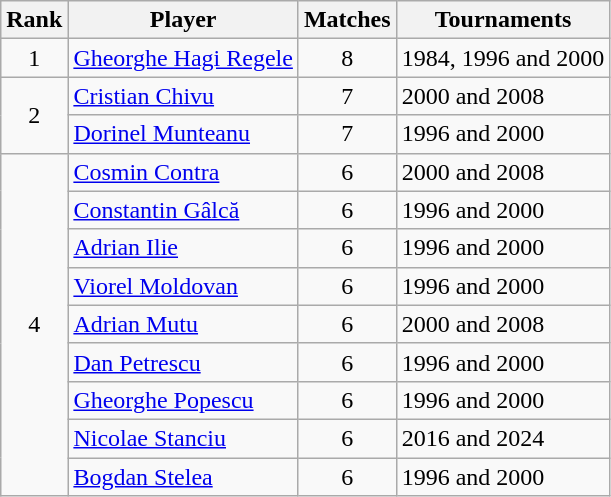<table class="wikitable" style="text-align: left;">
<tr>
<th>Rank</th>
<th>Player</th>
<th>Matches</th>
<th>Tournaments</th>
</tr>
<tr>
<td align=center>1</td>
<td><a href='#'>Gheorghe Hagi Regele</a></td>
<td align=center>8</td>
<td>1984, 1996 and 2000</td>
</tr>
<tr>
<td rowspan=2 align=center>2</td>
<td><a href='#'>Cristian Chivu</a></td>
<td align=center>7</td>
<td>2000 and 2008</td>
</tr>
<tr>
<td><a href='#'>Dorinel Munteanu</a></td>
<td align=center>7</td>
<td>1996 and 2000</td>
</tr>
<tr>
<td rowspan=9 align=center>4</td>
<td><a href='#'>Cosmin Contra</a></td>
<td align=center>6</td>
<td>2000 and 2008</td>
</tr>
<tr>
<td><a href='#'>Constantin Gâlcă</a></td>
<td align=center>6</td>
<td>1996 and 2000</td>
</tr>
<tr>
<td><a href='#'>Adrian Ilie</a></td>
<td align=center>6</td>
<td>1996 and 2000</td>
</tr>
<tr>
<td><a href='#'>Viorel Moldovan</a></td>
<td align=center>6</td>
<td>1996 and 2000</td>
</tr>
<tr>
<td><a href='#'>Adrian Mutu</a></td>
<td align=center>6</td>
<td>2000 and 2008</td>
</tr>
<tr>
<td><a href='#'>Dan Petrescu</a></td>
<td align=center>6</td>
<td>1996 and 2000</td>
</tr>
<tr>
<td><a href='#'>Gheorghe Popescu</a></td>
<td align=center>6</td>
<td>1996 and 2000</td>
</tr>
<tr>
<td><a href='#'>Nicolae Stanciu</a></td>
<td align=center>6</td>
<td>2016 and 2024</td>
</tr>
<tr>
<td><a href='#'>Bogdan Stelea</a></td>
<td align=center>6</td>
<td>1996 and 2000</td>
</tr>
</table>
